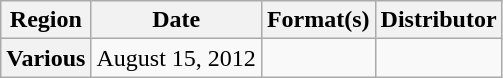<table class="wikitable plainrowheaders">
<tr>
<th>Region</th>
<th>Date</th>
<th>Format(s)</th>
<th>Distributor</th>
</tr>
<tr>
<th scope="row">Various</th>
<td>August 15, 2012</td>
<td></td>
<td></td>
</tr>
</table>
